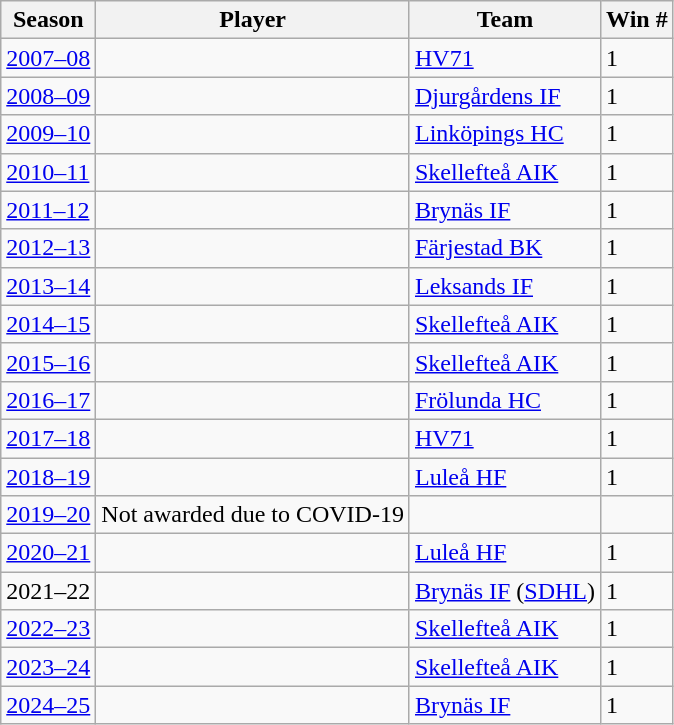<table class="wikitable sortable">
<tr>
<th>Season</th>
<th>Player</th>
<th>Team</th>
<th>Win #</th>
</tr>
<tr>
<td><a href='#'>2007–08</a></td>
<td></td>
<td><a href='#'>HV71</a></td>
<td>1</td>
</tr>
<tr>
<td><a href='#'>2008–09</a></td>
<td></td>
<td><a href='#'>Djurgårdens IF</a></td>
<td>1</td>
</tr>
<tr>
<td><a href='#'>2009–10</a></td>
<td></td>
<td><a href='#'>Linköpings HC</a></td>
<td>1</td>
</tr>
<tr>
<td><a href='#'>2010–11</a></td>
<td></td>
<td><a href='#'>Skellefteå AIK</a></td>
<td>1</td>
</tr>
<tr>
<td><a href='#'>2011–12</a></td>
<td></td>
<td><a href='#'>Brynäs IF</a></td>
<td>1</td>
</tr>
<tr>
<td><a href='#'>2012–13</a></td>
<td></td>
<td><a href='#'>Färjestad BK</a></td>
<td>1</td>
</tr>
<tr>
<td><a href='#'>2013–14</a></td>
<td></td>
<td><a href='#'>Leksands IF</a></td>
<td>1</td>
</tr>
<tr>
<td><a href='#'>2014–15</a></td>
<td></td>
<td><a href='#'>Skellefteå AIK</a></td>
<td>1</td>
</tr>
<tr>
<td><a href='#'>2015–16</a></td>
<td></td>
<td><a href='#'>Skellefteå AIK</a></td>
<td>1</td>
</tr>
<tr>
<td><a href='#'>2016–17</a></td>
<td></td>
<td><a href='#'>Frölunda HC</a></td>
<td>1</td>
</tr>
<tr>
<td><a href='#'>2017–18</a></td>
<td></td>
<td><a href='#'>HV71</a></td>
<td>1</td>
</tr>
<tr>
<td><a href='#'>2018–19</a></td>
<td></td>
<td><a href='#'>Luleå HF</a></td>
<td>1</td>
</tr>
<tr>
<td><a href='#'>2019–20</a></td>
<td>Not awarded due to COVID-19</td>
<td></td>
<td></td>
</tr>
<tr>
<td><a href='#'>2020–21</a></td>
<td></td>
<td><a href='#'>Luleå HF</a></td>
<td>1</td>
</tr>
<tr>
<td>2021–22</td>
<td></td>
<td><a href='#'>Brynäs IF</a> (<a href='#'>SDHL</a>)</td>
<td>1</td>
</tr>
<tr>
<td><a href='#'>2022–23</a></td>
<td></td>
<td><a href='#'>Skellefteå AIK</a></td>
<td>1</td>
</tr>
<tr>
<td><a href='#'>2023–24</a></td>
<td></td>
<td><a href='#'>Skellefteå AIK</a></td>
<td>1</td>
</tr>
<tr>
<td><a href='#'>2024–25</a></td>
<td></td>
<td><a href='#'>Brynäs IF</a></td>
<td>1</td>
</tr>
</table>
